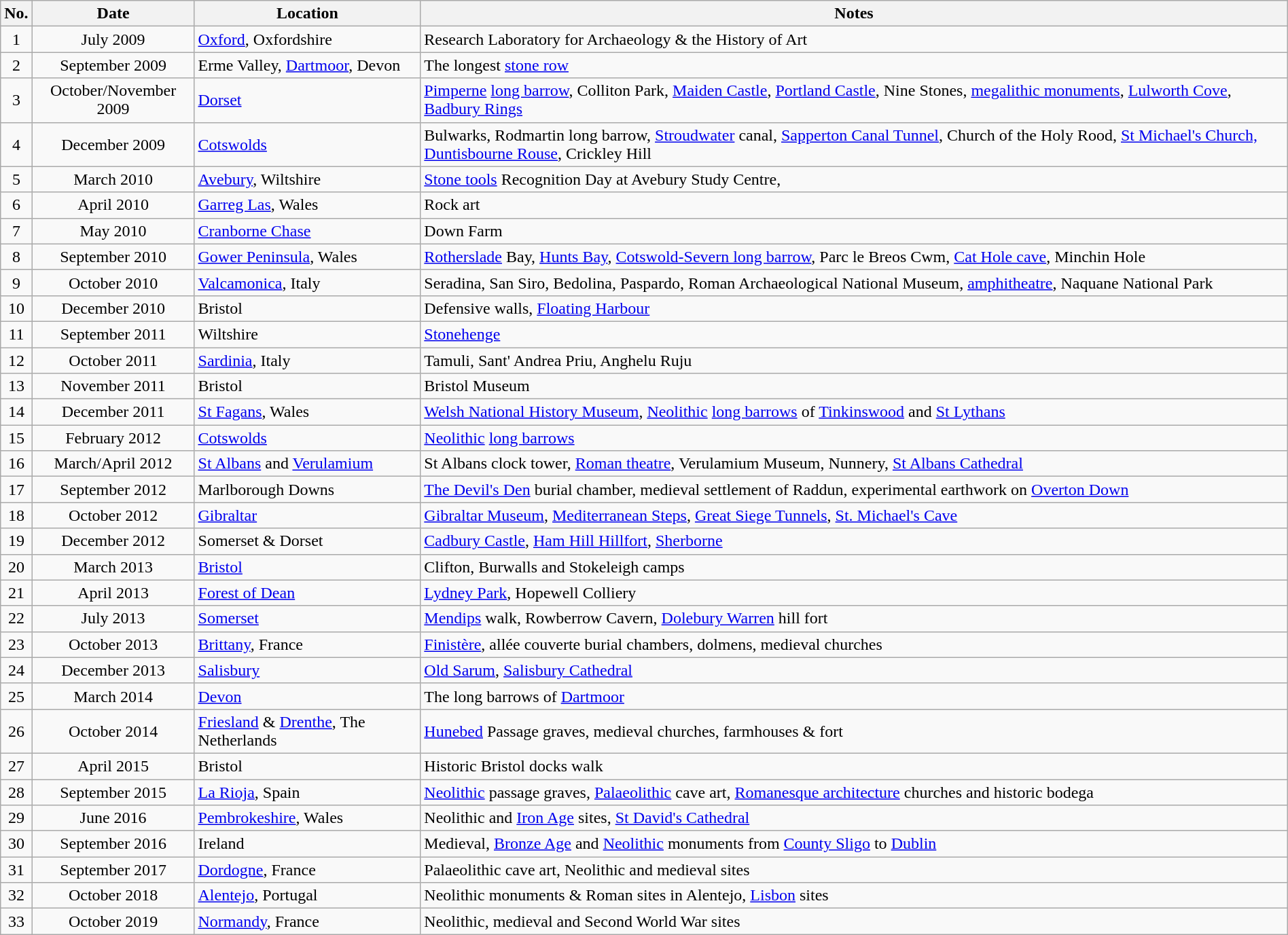<table class="wikitable" border="1" style="margin: 1em auto 1em auto">
<tr>
<th>No.</th>
<th>Date</th>
<th>Location</th>
<th>Notes</th>
</tr>
<tr>
<td align="center">1</td>
<td align="center">July 2009</td>
<td><a href='#'>Oxford</a>, Oxfordshire</td>
<td>Research Laboratory for Archaeology & the History of Art</td>
</tr>
<tr>
<td align="center">2</td>
<td align="center">September 2009</td>
<td>Erme Valley, <a href='#'>Dartmoor</a>, Devon</td>
<td>The longest <a href='#'>stone row</a></td>
</tr>
<tr>
<td align="center">3</td>
<td align="center">October/November 2009</td>
<td><a href='#'>Dorset</a></td>
<td><a href='#'>Pimperne</a> <a href='#'>long barrow</a>, Colliton Park, <a href='#'>Maiden Castle</a>, <a href='#'>Portland Castle</a>, Nine Stones, <a href='#'>megalithic monuments</a>, <a href='#'>Lulworth Cove</a>, <a href='#'>Badbury Rings</a></td>
</tr>
<tr>
<td align="center">4</td>
<td align="center">December 2009</td>
<td><a href='#'>Cotswolds</a></td>
<td>Bulwarks, Rodmartin long barrow, <a href='#'>Stroudwater</a> canal, <a href='#'>Sapperton Canal Tunnel</a>, Church of the Holy Rood, <a href='#'>St Michael's Church, Duntisbourne Rouse</a>, Crickley Hill</td>
</tr>
<tr>
<td align="center">5</td>
<td align="center">March 2010</td>
<td><a href='#'>Avebury</a>, Wiltshire</td>
<td><a href='#'>Stone tools</a> Recognition Day at Avebury Study Centre,</td>
</tr>
<tr>
<td align="center">6</td>
<td align="center">April 2010</td>
<td><a href='#'>Garreg Las</a>, Wales</td>
<td>Rock art</td>
</tr>
<tr>
<td align="center">7</td>
<td align="center">May 2010</td>
<td><a href='#'>Cranborne Chase</a></td>
<td>Down Farm</td>
</tr>
<tr>
<td align="center">8</td>
<td align="center">September 2010</td>
<td><a href='#'>Gower Peninsula</a>, Wales</td>
<td><a href='#'>Rotherslade</a> Bay, <a href='#'>Hunts Bay</a>, <a href='#'>Cotswold-Severn long barrow</a>, Parc le Breos Cwm, <a href='#'>Cat Hole cave</a>, Minchin Hole</td>
</tr>
<tr>
<td align="center">9</td>
<td align="center">October 2010</td>
<td><a href='#'>Valcamonica</a>, Italy</td>
<td>Seradina, San Siro, Bedolina, Paspardo, Roman Archaeological National Museum, <a href='#'>amphitheatre</a>, Naquane National Park</td>
</tr>
<tr>
<td align="center">10</td>
<td align="center">December 2010</td>
<td>Bristol</td>
<td>Defensive walls, <a href='#'>Floating Harbour</a></td>
</tr>
<tr>
<td align="center">11</td>
<td align="center">September 2011</td>
<td>Wiltshire</td>
<td><a href='#'>Stonehenge</a></td>
</tr>
<tr>
<td align="center">12</td>
<td align="center">October 2011</td>
<td><a href='#'>Sardinia</a>, Italy</td>
<td>Tamuli, Sant' Andrea Priu, Anghelu Ruju</td>
</tr>
<tr>
<td align="center">13</td>
<td align="center">November 2011</td>
<td>Bristol</td>
<td>Bristol Museum</td>
</tr>
<tr>
<td align="center">14</td>
<td align="center">December 2011</td>
<td><a href='#'>St Fagans</a>, Wales</td>
<td><a href='#'>Welsh National History Museum</a>, <a href='#'>Neolithic</a> <a href='#'>long barrows</a> of <a href='#'>Tinkinswood</a> and <a href='#'>St Lythans</a></td>
</tr>
<tr>
<td align="center">15</td>
<td align="center">February 2012</td>
<td><a href='#'>Cotswolds</a></td>
<td><a href='#'>Neolithic</a> <a href='#'>long barrows</a></td>
</tr>
<tr>
<td align="center">16</td>
<td align="center">March/April 2012</td>
<td><a href='#'>St Albans</a> and <a href='#'>Verulamium</a></td>
<td>St Albans clock tower, <a href='#'>Roman theatre</a>, Verulamium Museum, Nunnery, <a href='#'>St Albans Cathedral</a></td>
</tr>
<tr>
<td align="center">17</td>
<td align="center">September 2012</td>
<td>Marlborough Downs</td>
<td><a href='#'>The Devil's Den</a> burial chamber, medieval settlement of Raddun, experimental earthwork on <a href='#'>Overton Down</a></td>
</tr>
<tr>
<td align="center">18</td>
<td align="center">October 2012</td>
<td><a href='#'>Gibraltar</a></td>
<td><a href='#'>Gibraltar Museum</a>, <a href='#'>Mediterranean Steps</a>, <a href='#'>Great Siege Tunnels</a>, <a href='#'>St. Michael's Cave</a></td>
</tr>
<tr>
<td align="center">19</td>
<td align="center">December 2012</td>
<td>Somerset & Dorset</td>
<td><a href='#'>Cadbury Castle</a>, <a href='#'>Ham Hill Hillfort</a>, <a href='#'>Sherborne</a></td>
</tr>
<tr>
<td align="center">20</td>
<td align="center">March 2013</td>
<td><a href='#'>Bristol</a></td>
<td>Clifton, Burwalls and Stokeleigh camps</td>
</tr>
<tr>
<td align="center">21</td>
<td align="center">April 2013</td>
<td><a href='#'>Forest of Dean</a></td>
<td><a href='#'>Lydney Park</a>, Hopewell Colliery</td>
</tr>
<tr>
<td align="center">22</td>
<td align="center">July 2013</td>
<td><a href='#'>Somerset</a></td>
<td><a href='#'>Mendips</a> walk, Rowberrow Cavern, <a href='#'>Dolebury Warren</a> hill fort</td>
</tr>
<tr>
<td align="center">23</td>
<td align="center">October 2013</td>
<td><a href='#'>Brittany</a>, France</td>
<td><a href='#'>Finistère</a>, allée couverte burial chambers, dolmens, medieval churches</td>
</tr>
<tr>
<td align="center">24</td>
<td align="center">December 2013</td>
<td><a href='#'>Salisbury</a></td>
<td><a href='#'>Old Sarum</a>, <a href='#'>Salisbury Cathedral</a></td>
</tr>
<tr>
<td align="center">25</td>
<td align="center">March 2014</td>
<td><a href='#'>Devon</a></td>
<td>The long barrows of <a href='#'>Dartmoor</a></td>
</tr>
<tr>
<td align="center">26</td>
<td align="center">October 2014</td>
<td><a href='#'>Friesland</a> & <a href='#'>Drenthe</a>, The Netherlands</td>
<td><a href='#'>Hunebed</a> Passage graves, medieval churches, farmhouses & fort</td>
</tr>
<tr>
<td align="center">27</td>
<td align="center">April 2015</td>
<td>Bristol</td>
<td>Historic Bristol docks walk</td>
</tr>
<tr>
<td align="center">28</td>
<td align="center">September 2015</td>
<td><a href='#'>La Rioja</a>, Spain</td>
<td><a href='#'>Neolithic</a> passage graves, <a href='#'>Palaeolithic</a> cave art, <a href='#'>Romanesque architecture</a> churches and historic bodega</td>
</tr>
<tr>
<td align="center">29</td>
<td align="center">June 2016</td>
<td><a href='#'>Pembrokeshire</a>, Wales</td>
<td>Neolithic and <a href='#'>Iron Age</a> sites, <a href='#'>St David's Cathedral</a></td>
</tr>
<tr>
<td align="center">30</td>
<td align="center">September 2016</td>
<td>Ireland</td>
<td>Medieval, <a href='#'>Bronze Age</a> and <a href='#'>Neolithic</a> monuments from <a href='#'>County Sligo</a> to <a href='#'>Dublin</a></td>
</tr>
<tr>
<td align="center">31</td>
<td align="center">September 2017</td>
<td><a href='#'>Dordogne</a>, France</td>
<td>Palaeolithic cave art, Neolithic and medieval sites</td>
</tr>
<tr>
<td align="center">32</td>
<td align="center">October 2018</td>
<td><a href='#'>Alentejo</a>, Portugal</td>
<td>Neolithic monuments & Roman sites in Alentejo, <a href='#'>Lisbon</a> sites</td>
</tr>
<tr>
<td align="center">33</td>
<td align="center">October 2019</td>
<td><a href='#'>Normandy</a>, France</td>
<td>Neolithic, medieval and Second World War sites</td>
</tr>
</table>
